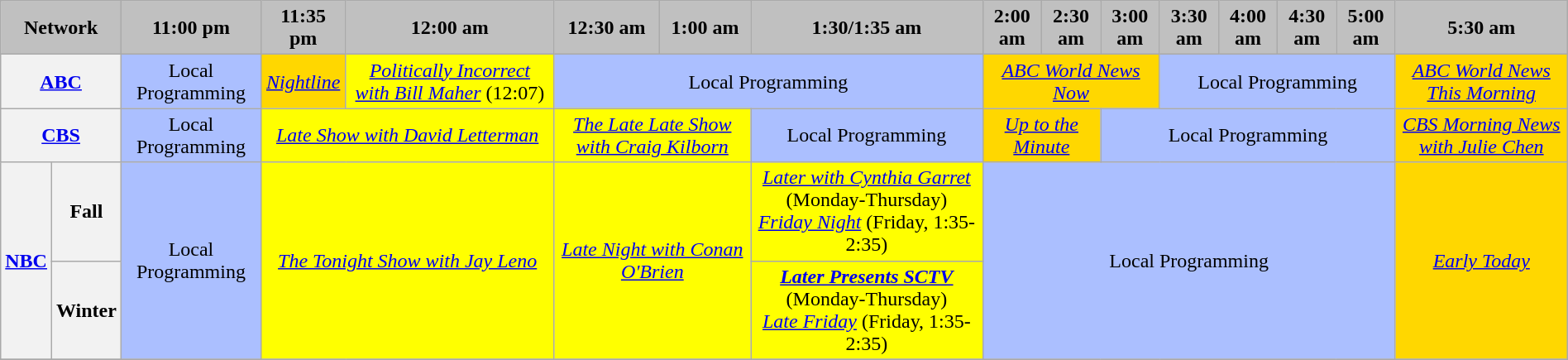<table class="wikitable" style="width:100%;margin-right:0;text-align:center">
<tr>
<th colspan="2" style="background-color:#C0C0C0;text-align:center">Network</th>
<th style="background-color:#C0C0C0;text-align:center">11:00 pm</th>
<th style="background-color:#C0C0C0;text-align:center">11:35 pm</th>
<th style="background-color:#C0C0C0;text-align:center">12:00 am</th>
<th style="background-color:#C0C0C0;text-align:center">12:30 am</th>
<th style="background-color:#C0C0C0;text-align:center">1:00 am</th>
<th style="background-color:#C0C0C0;text-align:center">1:30/1:35 am</th>
<th style="background-color:#C0C0C0;text-align:center">2:00 am</th>
<th style="background-color:#C0C0C0;text-align:center">2:30 am</th>
<th style="background-color:#C0C0C0;text-align:center">3:00 am</th>
<th style="background-color:#C0C0C0;text-align:center">3:30 am</th>
<th style="background-color:#C0C0C0;text-align:center">4:00 am</th>
<th style="background-color:#C0C0C0;text-align:center">4:30 am</th>
<th style="background-color:#C0C0C0;text-align:center">5:00 am</th>
<th style="background-color:#C0C0C0;text-align:center">5:30 am</th>
</tr>
<tr>
<th colspan="2"><a href='#'>ABC</a></th>
<td colspan="1" style="background:#abbfff">Local Programming</td>
<td colspan="1" style="background:gold"><em><a href='#'>Nightline</a></em></td>
<td colspan="1" style="background:yellow"><em><a href='#'> Politically Incorrect with Bill Maher</a></em> (12:07)</td>
<td colspan="3" style="background:#abbfff">Local Programming</td>
<td colspan="3" style="background:gold"><em><a href='#'>ABC World News Now</a></em></td>
<td colspan="4" style="background:#abbfff">Local Programming</td>
<td colspan="1" style="background:gold"><em><a href='#'>ABC World News This Morning</a></em></td>
</tr>
<tr>
<th colspan="2"><a href='#'>CBS</a></th>
<td colspan="1" style="background:#abbfff">Local Programming</td>
<td colspan="2" style="background:yellow"><em><a href='#'>Late Show with David Letterman</a></em></td>
<td colspan="2" style="background:yellow"><em><a href='#'>The Late Late Show with Craig Kilborn</a></em></td>
<td colspan="1" style="background:#abbfff">Local Programming</td>
<td colspan="2" style="background:gold"><em><a href='#'>Up to the Minute</a></em></td>
<td colspan="5" style="background:#abbfff">Local Programming</td>
<td colspan="1" style="background:gold"><em><a href='#'>CBS Morning News with Julie Chen</a></em></td>
</tr>
<tr>
<th colspan="1" rowspan="2"><a href='#'>NBC</a></th>
<th>Fall</th>
<td colspan="1" rowspan="2" style="background:#abbfff">Local Programming</td>
<td colspan="2" rowspan="2" style="background:yellow"><em><a href='#'>The Tonight Show with Jay Leno</a></em></td>
<td colspan="2" rowspan="2" style="background:yellow"><em><a href='#'>Late Night with Conan O'Brien</a></em></td>
<td colspan="1" style="background:yellow"><em><a href='#'>Later with Cynthia Garret</a></em> (Monday-Thursday) <br> <em><a href='#'>Friday Night</a></em> (Friday, 1:35-2:35)</td>
<td colspan="7" rowspan="2" style="background:#abbfff">Local Programming</td>
<td colspan="1" rowspan="2" style="background:gold"><em><a href='#'>Early Today</a></em></td>
</tr>
<tr>
<th>Winter</th>
<td colspan="1" style="background:yellow"><strong><em><a href='#'>Later Presents SCTV</a></em></strong> (Monday-Thursday) <br> <em><a href='#'>Late Friday</a></em> (Friday, 1:35-2:35)</td>
</tr>
<tr>
</tr>
</table>
